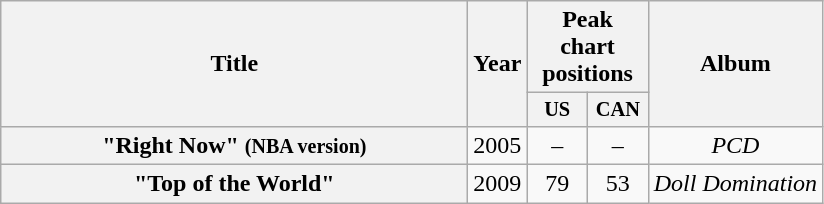<table class="wikitable plainrowheaders" style="text-align:center;">
<tr>
<th scope="col" rowspan="2" style="width:19em;">Title</th>
<th scope="col" rowspan="2">Year</th>
<th scope="col" colspan="2">Peak chart positions</th>
<th scope="col" rowspan="2">Album</th>
</tr>
<tr>
<th scope="col" style="width:2.5em;font-size:85%;">US<br></th>
<th scope="col" style="width:2.5em;font-size:85%;">CAN<br></th>
</tr>
<tr>
<th scope="row">"Right Now" <small>(NBA version)</small></th>
<td>2005</td>
<td>–</td>
<td>–</td>
<td><em>PCD</em></td>
</tr>
<tr>
<th scope="row">"Top of the World"</th>
<td>2009</td>
<td>79</td>
<td>53</td>
<td><em>Doll Domination</em></td>
</tr>
</table>
